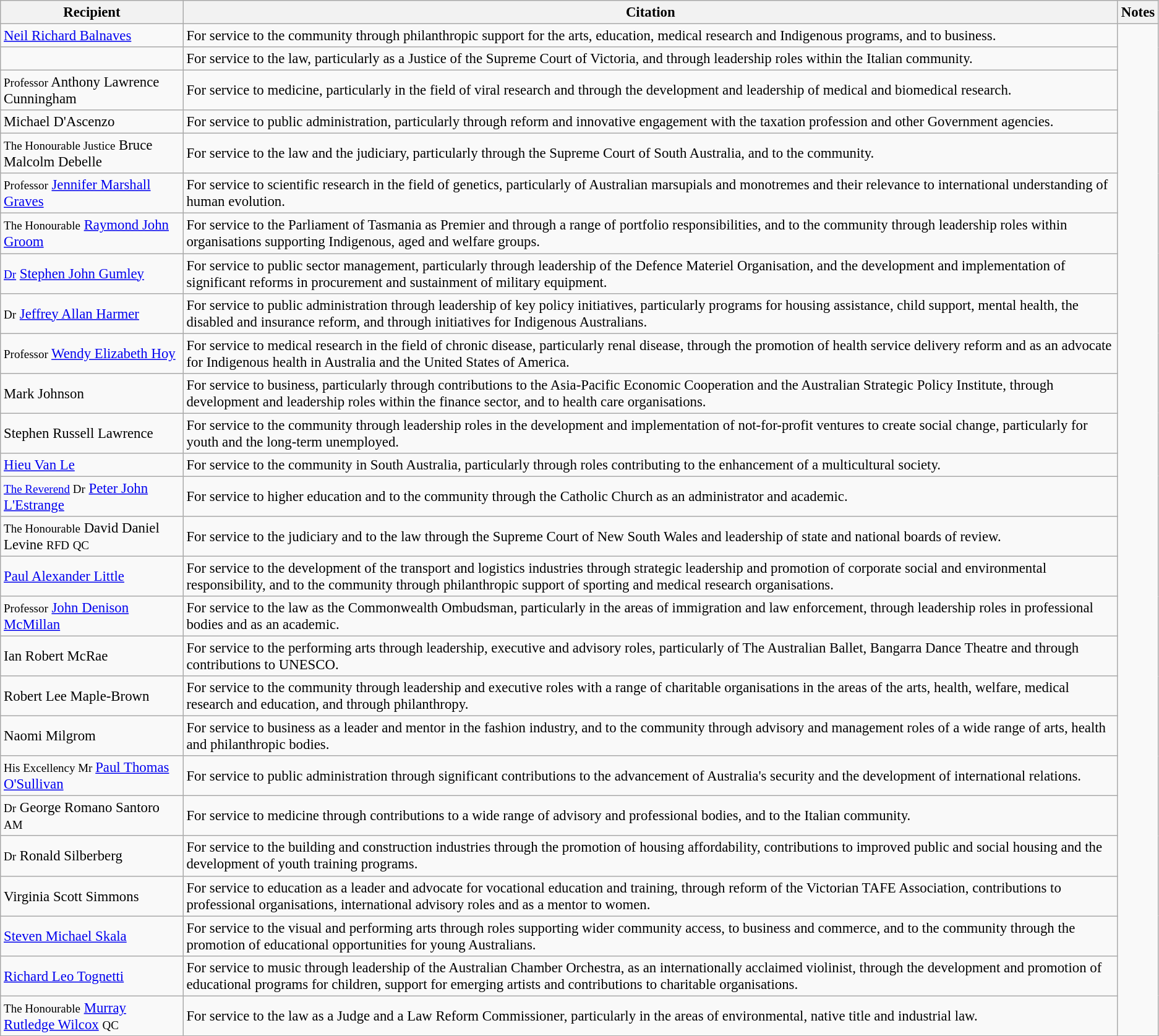<table class="wikitable" style="font-size:95%;">
<tr>
<th>Recipient</th>
<th>Citation</th>
<th>Notes</th>
</tr>
<tr>
<td><a href='#'>Neil Richard Balnaves</a></td>
<td>For service to the community through philanthropic support for the arts, education, medical research and Indigenous programs, and to business.</td>
<td rowspan=100></td>
</tr>
<tr>
<td></td>
<td>For service to the law, particularly as a Justice of the Supreme Court of Victoria, and through leadership roles within the Italian community.</td>
</tr>
<tr>
<td><small>Professor</small> Anthony Lawrence Cunningham</td>
<td>For service to medicine, particularly in the field of viral research and through the development and leadership of medical and biomedical research.</td>
</tr>
<tr>
<td>Michael D'Ascenzo</td>
<td>For service to public administration, particularly through reform and innovative engagement with the taxation profession and other Government agencies.</td>
</tr>
<tr>
<td><small>The Honourable Justice</small> Bruce Malcolm Debelle</td>
<td>For service to the law and the judiciary, particularly through the Supreme Court of South Australia, and to the community.</td>
</tr>
<tr>
<td><small>Professor</small> <a href='#'>Jennifer Marshall Graves</a></td>
<td>For service to scientific research in the field of genetics, particularly of Australian marsupials and monotremes and their relevance to international understanding of human evolution.</td>
</tr>
<tr>
<td><small>The Honourable</small> <a href='#'>Raymond John Groom</a></td>
<td>For service to the Parliament of Tasmania as Premier and through a range of portfolio responsibilities, and to the community through leadership roles within organisations supporting Indigenous, aged and welfare groups.</td>
</tr>
<tr>
<td><small><a href='#'>Dr</a></small> <a href='#'>Stephen John Gumley</a></td>
<td>For service to public sector management, particularly through leadership of the Defence Materiel Organisation, and the development and implementation of significant reforms in procurement and sustainment of military equipment.</td>
</tr>
<tr>
<td><small>Dr</small> <a href='#'>Jeffrey Allan Harmer</a></td>
<td>For service to public administration through leadership of key policy initiatives, particularly programs for housing assistance, child support, mental health, the disabled and insurance reform, and through initiatives for Indigenous Australians.</td>
</tr>
<tr>
<td><small>Professor</small> <a href='#'>Wendy Elizabeth Hoy</a></td>
<td>For service to medical research in the field of chronic disease, particularly renal disease, through the promotion of health service delivery reform and as an advocate for Indigenous health in Australia and the United States of America.</td>
</tr>
<tr>
<td>Mark Johnson</td>
<td>For service to business, particularly through contributions to the Asia-Pacific Economic Cooperation and the Australian Strategic Policy Institute, through development and leadership roles within the finance sector, and to health care organisations.</td>
</tr>
<tr>
<td>Stephen Russell Lawrence</td>
<td>For service to the community through leadership roles in the development and implementation of not-for-profit ventures to create social change, particularly for youth and the long-term unemployed.</td>
</tr>
<tr>
<td><a href='#'>Hieu Van Le</a></td>
<td>For service to the community in South Australia, particularly through roles contributing to the enhancement of a multicultural society.</td>
</tr>
<tr>
<td><small><a href='#'>The Reverend</a> Dr</small> <a href='#'>Peter John L'Estrange</a></td>
<td>For service to higher education and to the community through the Catholic Church as an administrator and academic.</td>
</tr>
<tr>
<td><small>The Honourable</small> David Daniel Levine <small>RFD</small> <small>QC</small></td>
<td>For service to the judiciary and to the law through the Supreme Court of New South Wales and leadership of state and national boards of review.</td>
</tr>
<tr>
<td><a href='#'>Paul Alexander Little</a></td>
<td>For service to the development of the transport and logistics industries through strategic leadership and promotion of corporate social and environmental responsibility, and to the community through philanthropic support of sporting and medical research organisations.</td>
</tr>
<tr>
<td><small>Professor</small> <a href='#'>John Denison McMillan</a></td>
<td>For service to the law as the Commonwealth Ombudsman, particularly in the areas of immigration and law enforcement, through leadership roles in professional bodies and as an academic.</td>
</tr>
<tr>
<td>Ian Robert McRae</td>
<td>For service to the performing arts through leadership, executive and advisory roles, particularly of The Australian Ballet, Bangarra Dance Theatre and through contributions to UNESCO.</td>
</tr>
<tr>
<td>Robert Lee Maple-Brown</td>
<td>For service to the community through leadership and executive roles with a range of charitable organisations in the areas of the arts, health, welfare, medical research and education, and through philanthropy.</td>
</tr>
<tr>
<td>Naomi Milgrom</td>
<td>For service to business as a leader and mentor in the fashion industry, and to the community through advisory and management roles of a wide range of arts, health and philanthropic bodies.</td>
</tr>
<tr>
<td><small>His Excellency Mr </small> <a href='#'>Paul Thomas O'Sullivan</a></td>
<td>For service to public administration through significant contributions to the advancement of Australia's security and the development of international relations.</td>
</tr>
<tr>
<td><small>Dr</small> George Romano Santoro <small>AM</small></td>
<td>For service to medicine through contributions to a wide range of advisory and professional bodies, and to the Italian community.</td>
</tr>
<tr>
<td><small>Dr</small> Ronald Silberberg</td>
<td>For service to the building and construction industries through the promotion of housing affordability, contributions to improved public and social housing and the development of youth training programs.</td>
</tr>
<tr>
<td>Virginia Scott Simmons</td>
<td>For service to education as a leader and advocate for vocational education and training, through reform of the Victorian TAFE Association, contributions to professional organisations, international advisory roles and as a mentor to women.</td>
</tr>
<tr>
<td><a href='#'>Steven Michael Skala</a></td>
<td>For service to the visual and performing arts through roles supporting wider community access, to business and commerce, and to the community through the promotion of educational opportunities for young Australians.</td>
</tr>
<tr>
<td><a href='#'>Richard Leo Tognetti</a></td>
<td>For service to music through leadership of the Australian Chamber Orchestra, as an internationally acclaimed violinist, through the development and promotion of educational programs for children, support for emerging artists and contributions to charitable organisations.</td>
</tr>
<tr>
<td><small>The Honourable</small> <a href='#'>Murray Rutledge Wilcox</a> <small>QC</small></td>
<td>For service to the law as a Judge and a Law Reform Commissioner, particularly in the areas of environmental, native title and industrial law.</td>
</tr>
</table>
